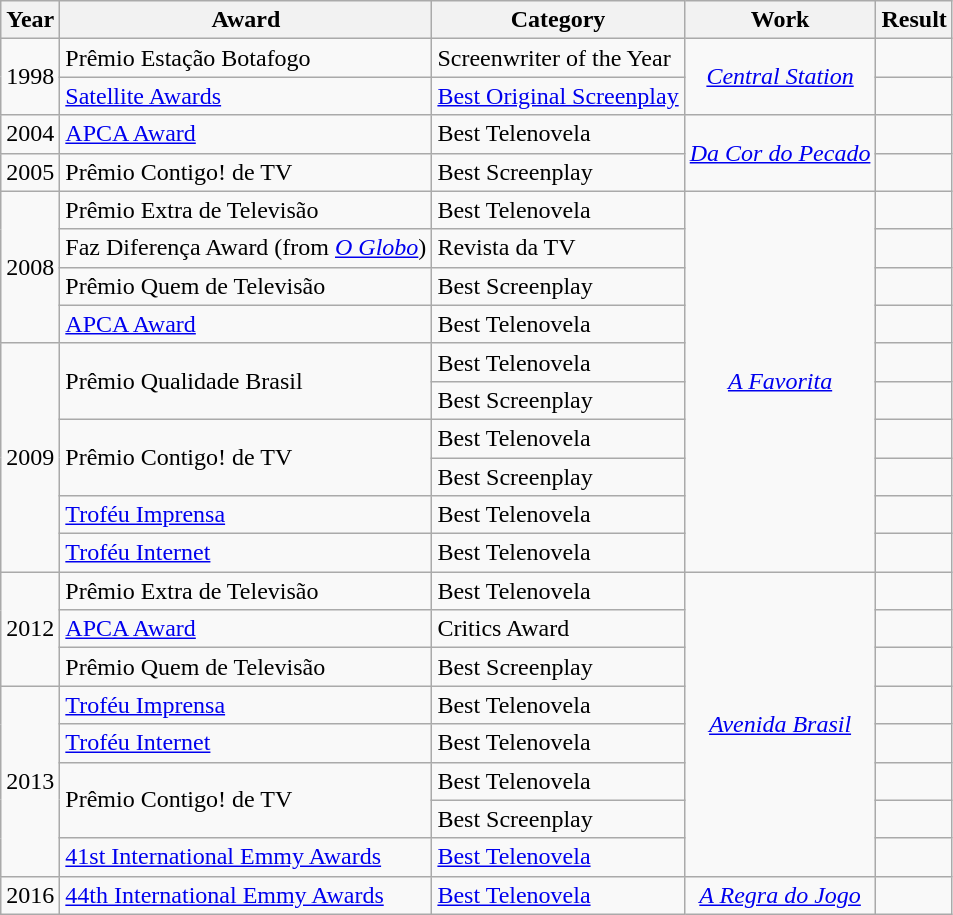<table class="wikitable">
<tr>
<th>Year</th>
<th>Award</th>
<th>Category</th>
<th>Work</th>
<th>Result</th>
</tr>
<tr>
<td rowspan=2>1998</td>
<td>Prêmio Estação Botafogo</td>
<td>Screenwriter of the Year</td>
<td rowspan=2 style="text-align:center;"><em><a href='#'>Central Station</a></em></td>
<td></td>
</tr>
<tr>
<td><a href='#'>Satellite Awards</a></td>
<td><a href='#'>Best Original Screenplay</a></td>
<td></td>
</tr>
<tr>
<td>2004</td>
<td><a href='#'>APCA Award</a></td>
<td>Best Telenovela</td>
<td rowspan=2 style="text-align:center;"><em><a href='#'>Da Cor do Pecado</a></em></td>
<td></td>
</tr>
<tr>
<td>2005</td>
<td>Prêmio Contigo! de TV</td>
<td>Best Screenplay</td>
<td></td>
</tr>
<tr>
<td rowspan=4>2008</td>
<td>Prêmio Extra de Televisão</td>
<td>Best Telenovela</td>
<td rowspan=10 style="text-align:center;"><em><a href='#'>A Favorita</a></em></td>
<td></td>
</tr>
<tr>
<td>Faz Diferença Award (from <em><a href='#'>O Globo</a></em>)</td>
<td>Revista da TV</td>
<td></td>
</tr>
<tr>
<td>Prêmio Quem de Televisão</td>
<td>Best Screenplay</td>
<td></td>
</tr>
<tr>
<td><a href='#'>APCA Award</a></td>
<td>Best Telenovela</td>
<td></td>
</tr>
<tr>
<td rowspan=6>2009</td>
<td rowspan=2>Prêmio Qualidade Brasil</td>
<td>Best Telenovela</td>
<td></td>
</tr>
<tr>
<td>Best Screenplay</td>
<td></td>
</tr>
<tr>
<td rowspan=2>Prêmio Contigo! de TV</td>
<td>Best Telenovela</td>
<td></td>
</tr>
<tr>
<td>Best Screenplay</td>
<td></td>
</tr>
<tr>
<td><a href='#'>Troféu Imprensa</a></td>
<td>Best Telenovela</td>
<td></td>
</tr>
<tr>
<td><a href='#'>Troféu Internet</a></td>
<td>Best Telenovela</td>
<td></td>
</tr>
<tr>
<td rowspan=3>2012</td>
<td>Prêmio Extra de Televisão</td>
<td>Best Telenovela</td>
<td rowspan=8 style="text-align:center;"><em><a href='#'>Avenida Brasil</a></em></td>
<td></td>
</tr>
<tr>
<td><a href='#'>APCA Award</a></td>
<td>Critics Award</td>
<td></td>
</tr>
<tr>
<td>Prêmio Quem de Televisão</td>
<td>Best Screenplay</td>
<td></td>
</tr>
<tr>
<td rowspan=5>2013</td>
<td><a href='#'>Troféu Imprensa</a></td>
<td>Best Telenovela</td>
<td></td>
</tr>
<tr>
<td><a href='#'>Troféu Internet</a></td>
<td>Best Telenovela</td>
<td></td>
</tr>
<tr>
<td rowspan=2>Prêmio Contigo! de TV</td>
<td>Best Telenovela</td>
<td></td>
</tr>
<tr>
<td>Best Screenplay</td>
<td></td>
</tr>
<tr>
<td><a href='#'>41st International Emmy Awards</a></td>
<td><a href='#'>Best Telenovela</a></td>
<td></td>
</tr>
<tr>
<td rowspan=6>2016</td>
<td><a href='#'>44th International Emmy Awards</a></td>
<td><a href='#'>Best Telenovela</a></td>
<td rowspan=8 style="text-align:center;"><em><a href='#'>A Regra do Jogo</a></em></td>
<td></td>
</tr>
</table>
